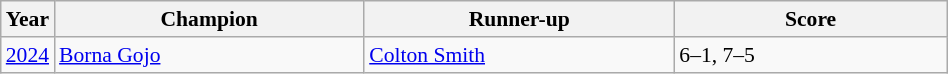<table class="wikitable" style="font-size:90%">
<tr>
<th>Year</th>
<th width="200">Champion</th>
<th width="200">Runner-up</th>
<th width="175">Score</th>
</tr>
<tr>
<td><a href='#'>2024</a></td>
<td> <a href='#'>Borna Gojo</a></td>
<td> <a href='#'>Colton Smith</a></td>
<td>6–1, 7–5</td>
</tr>
</table>
